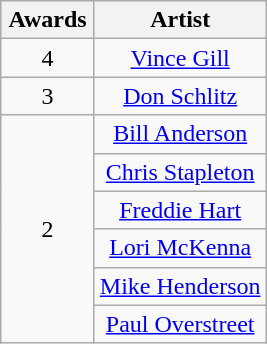<table class="wikitable" rowspan="2" style="text-align:center;">
<tr>
<th scope="col" style="width:55px;">Awards</th>
<th scope="col" style="text-align:center;">Artist</th>
</tr>
<tr>
<td>4</td>
<td><a href='#'>Vince Gill</a></td>
</tr>
<tr>
<td>3</td>
<td><a href='#'>Don Schlitz</a></td>
</tr>
<tr>
<td rowspan=6>2</td>
<td><a href='#'>Bill Anderson</a></td>
</tr>
<tr>
<td><a href='#'>Chris Stapleton</a></td>
</tr>
<tr>
<td><a href='#'>Freddie Hart</a></td>
</tr>
<tr>
<td><a href='#'>Lori McKenna</a></td>
</tr>
<tr>
<td><a href='#'>Mike Henderson</a></td>
</tr>
<tr>
<td><a href='#'>Paul Overstreet</a></td>
</tr>
</table>
